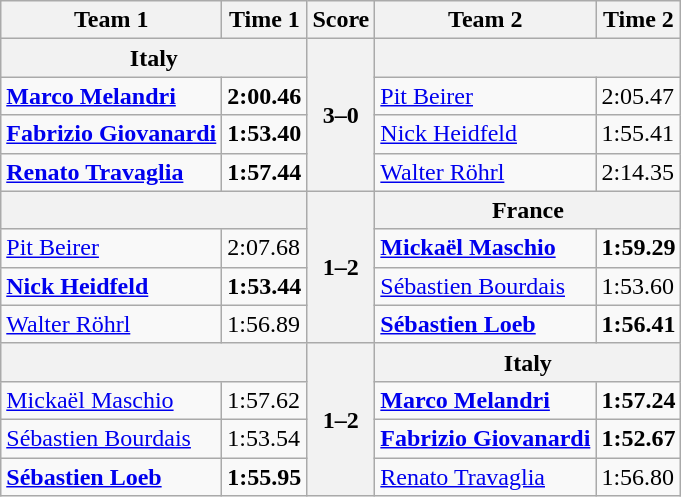<table class="wikitable">
<tr>
<th>Team 1</th>
<th>Time 1</th>
<th>Score</th>
<th>Team 2</th>
<th>Time 2</th>
</tr>
<tr>
<th colspan=2> <strong>Italy</strong></th>
<th rowspan=4>3–0</th>
<th colspan=2></th>
</tr>
<tr>
<td><strong><a href='#'>Marco Melandri</a></strong></td>
<td><strong>2:00.46</strong></td>
<td><a href='#'>Pit Beirer</a></td>
<td>2:05.47</td>
</tr>
<tr>
<td><strong><a href='#'>Fabrizio Giovanardi</a></strong></td>
<td><strong>1:53.40</strong></td>
<td><a href='#'>Nick Heidfeld</a></td>
<td>1:55.41</td>
</tr>
<tr>
<td><strong><a href='#'>Renato Travaglia</a></strong></td>
<td><strong>1:57.44</strong></td>
<td><a href='#'>Walter Röhrl</a></td>
<td>2:14.35</td>
</tr>
<tr>
<th colspan=2></th>
<th rowspan=4>1–2</th>
<th colspan=2> <strong>France</strong></th>
</tr>
<tr>
<td><a href='#'>Pit Beirer</a></td>
<td>2:07.68</td>
<td><strong><a href='#'>Mickaël Maschio</a></strong></td>
<td><strong>1:59.29</strong></td>
</tr>
<tr>
<td><strong><a href='#'>Nick Heidfeld</a></strong></td>
<td><strong>1:53.44</strong></td>
<td><a href='#'>Sébastien Bourdais</a></td>
<td>1:53.60</td>
</tr>
<tr>
<td><a href='#'>Walter Röhrl</a></td>
<td>1:56.89</td>
<td><strong><a href='#'>Sébastien Loeb</a></strong></td>
<td><strong>1:56.41</strong></td>
</tr>
<tr>
<th colspan=2></th>
<th rowspan=4>1–2</th>
<th colspan=2> <strong>Italy</strong></th>
</tr>
<tr>
<td><a href='#'>Mickaël Maschio</a></td>
<td>1:57.62</td>
<td><strong><a href='#'>Marco Melandri</a></strong></td>
<td><strong>1:57.24</strong></td>
</tr>
<tr>
<td><a href='#'>Sébastien Bourdais</a></td>
<td>1:53.54</td>
<td><strong><a href='#'>Fabrizio Giovanardi</a></strong></td>
<td><strong>1:52.67</strong></td>
</tr>
<tr>
<td><strong><a href='#'>Sébastien Loeb</a></strong></td>
<td><strong>1:55.95</strong></td>
<td><a href='#'>Renato Travaglia</a></td>
<td>1:56.80</td>
</tr>
</table>
